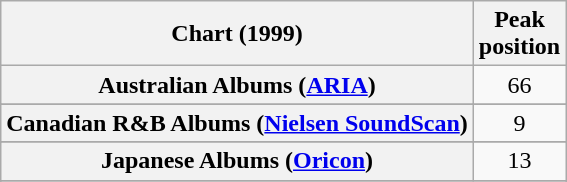<table class="wikitable sortable plainrowheaders" style="text-align:center;">
<tr>
<th scope="col">Chart (1999)</th>
<th scope="col">Peak<br>position</th>
</tr>
<tr>
<th scope="row">Australian Albums (<a href='#'>ARIA</a>)</th>
<td align="center">66</td>
</tr>
<tr>
</tr>
<tr>
<th scope="row">Canadian R&B Albums (<a href='#'>Nielsen SoundScan</a>)</th>
<td style="text-align:center;">9</td>
</tr>
<tr>
</tr>
<tr>
</tr>
<tr>
</tr>
<tr>
<th scope="row">Japanese Albums (<a href='#'>Oricon</a>)</th>
<td align="center">13</td>
</tr>
<tr>
</tr>
<tr>
</tr>
<tr>
</tr>
<tr>
</tr>
<tr>
</tr>
<tr>
</tr>
<tr>
</tr>
<tr>
</tr>
</table>
